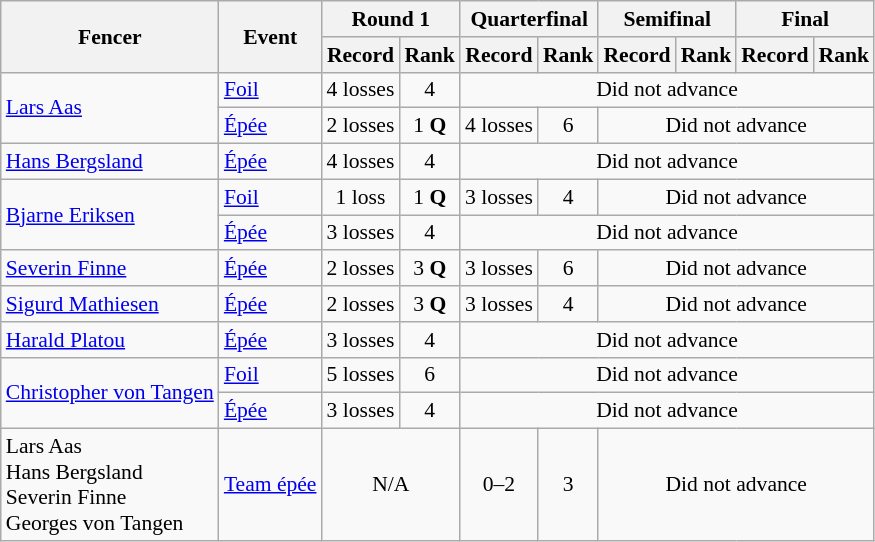<table class=wikitable style="font-size:90%">
<tr>
<th rowspan="2">Fencer</th>
<th rowspan="2">Event</th>
<th colspan="2">Round 1</th>
<th colspan="2">Quarterfinal</th>
<th colspan="2">Semifinal</th>
<th colspan="2">Final</th>
</tr>
<tr>
<th>Record</th>
<th>Rank</th>
<th>Record</th>
<th>Rank</th>
<th>Record</th>
<th>Rank</th>
<th>Record</th>
<th>Rank</th>
</tr>
<tr>
<td rowspan=2><a href='#'>Lars Aas</a></td>
<td><a href='#'>Foil</a></td>
<td align=center>4 losses</td>
<td align=center>4</td>
<td align=center colspan=6>Did not advance</td>
</tr>
<tr>
<td><a href='#'>Épée</a></td>
<td align=center>2 losses</td>
<td align=center>1 <strong>Q</strong></td>
<td align=center>4 losses</td>
<td align=center>6</td>
<td align=center colspan=4>Did not advance</td>
</tr>
<tr>
<td><a href='#'>Hans Bergsland</a></td>
<td><a href='#'>Épée</a></td>
<td align=center>4 losses</td>
<td align=center>4</td>
<td align=center colspan=6>Did not advance</td>
</tr>
<tr>
<td rowspan=2><a href='#'>Bjarne Eriksen</a></td>
<td><a href='#'>Foil</a></td>
<td align=center>1 loss</td>
<td align=center>1 <strong>Q</strong></td>
<td align=center>3 losses</td>
<td align=center>4</td>
<td align=center colspan=4>Did not advance</td>
</tr>
<tr>
<td><a href='#'>Épée</a></td>
<td align=center>3 losses</td>
<td align=center>4</td>
<td align=center colspan=6>Did not advance</td>
</tr>
<tr>
<td><a href='#'>Severin Finne</a></td>
<td><a href='#'>Épée</a></td>
<td align=center>2 losses</td>
<td align=center>3 <strong>Q</strong></td>
<td align=center>3 losses</td>
<td align=center>6</td>
<td align=center colspan=4>Did not advance</td>
</tr>
<tr>
<td><a href='#'>Sigurd Mathiesen</a></td>
<td><a href='#'>Épée</a></td>
<td align=center>2 losses</td>
<td align=center>3 <strong>Q</strong></td>
<td align=center>3 losses</td>
<td align=center>4</td>
<td align=center colspan=4>Did not advance</td>
</tr>
<tr>
<td><a href='#'>Harald Platou</a></td>
<td><a href='#'>Épée</a></td>
<td align=center>3 losses</td>
<td align=center>4</td>
<td align=center colspan=6>Did not advance</td>
</tr>
<tr>
<td rowspan=2><a href='#'>Christopher von Tangen</a></td>
<td><a href='#'>Foil</a></td>
<td align=center>5 losses</td>
<td align=center>6</td>
<td align=center colspan=6>Did not advance</td>
</tr>
<tr>
<td><a href='#'>Épée</a></td>
<td align=center>3 losses</td>
<td align=center>4</td>
<td align=center colspan=6>Did not advance</td>
</tr>
<tr>
<td>Lars Aas <br> Hans Bergsland <br> Severin Finne <br> Georges von Tangen</td>
<td><a href='#'>Team épée</a></td>
<td align=center colspan=2>N/A</td>
<td align=center>0–2</td>
<td align=center>3</td>
<td align=center colspan=4>Did not advance</td>
</tr>
</table>
